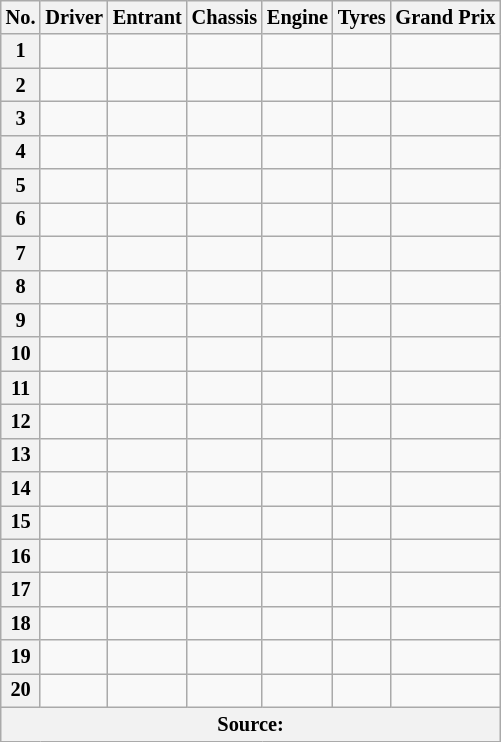<table class="wikitable sortable" style="font-size:85%; text-align:left;">
<tr>
<th>No.</th>
<th>Driver</th>
<th>Entrant</th>
<th>Chassis</th>
<th>Engine</th>
<th>Tyres</th>
<th>Grand Prix</th>
</tr>
<tr>
<th>1</th>
<td></td>
<td></td>
<td></td>
<td></td>
<td style="text-align:center;"></td>
<td></td>
</tr>
<tr>
<th>2</th>
<td></td>
<td></td>
<td></td>
<td></td>
<td style="text-align:center;"></td>
<td></td>
</tr>
<tr>
<th>3</th>
<td></td>
<td></td>
<td></td>
<td></td>
<td style="text-align:center;"></td>
<td></td>
</tr>
<tr>
<th>4</th>
<td></td>
<td></td>
<td></td>
<td></td>
<td style="text-align:center;"></td>
<td></td>
</tr>
<tr>
<th>5</th>
<td></td>
<td></td>
<td></td>
<td></td>
<td style="text-align:center;"></td>
<td></td>
</tr>
<tr>
<th>6</th>
<td></td>
<td></td>
<td></td>
<td></td>
<td style="text-align:center;"></td>
<td></td>
</tr>
<tr>
<th>7</th>
<td></td>
<td></td>
<td></td>
<td></td>
<td style="text-align:center;"></td>
<td></td>
</tr>
<tr>
<th>8</th>
<td></td>
<td></td>
<td></td>
<td></td>
<td style="text-align:center;"></td>
<td></td>
</tr>
<tr>
<th>9</th>
<td></td>
<td></td>
<td></td>
<td></td>
<td style="text-align:center;"></td>
<td></td>
</tr>
<tr>
<th>10</th>
<td></td>
<td></td>
<td></td>
<td></td>
<td style="text-align:center;"></td>
<td></td>
</tr>
<tr>
<th>11</th>
<td></td>
<td></td>
<td></td>
<td></td>
<td style="text-align:center;"></td>
<td></td>
</tr>
<tr>
<th>12</th>
<td></td>
<td></td>
<td></td>
<td></td>
<td style="text-align:center;"></td>
<td></td>
</tr>
<tr>
<th>13</th>
<td></td>
<td></td>
<td></td>
<td></td>
<td style="text-align:center;"></td>
<td></td>
</tr>
<tr>
<th>14</th>
<td></td>
<td></td>
<td></td>
<td></td>
<td style="text-align:center;"></td>
<td></td>
</tr>
<tr>
<th>15</th>
<td></td>
<td></td>
<td></td>
<td></td>
<td style="text-align:center;"></td>
<td></td>
</tr>
<tr>
<th>16</th>
<td></td>
<td></td>
<td></td>
<td></td>
<td style="text-align:center;"></td>
<td></td>
</tr>
<tr>
<th>17</th>
<td></td>
<td></td>
<td></td>
<td></td>
<td style="text-align:center;"></td>
<td></td>
</tr>
<tr>
<th>18</th>
<td></td>
<td></td>
<td></td>
<td></td>
<td style="text-align:center;"></td>
<td></td>
</tr>
<tr>
<th>19</th>
<td></td>
<td></td>
<td></td>
<td></td>
<td style="text-align:center;"></td>
<td></td>
</tr>
<tr>
<th>20</th>
<td></td>
<td></td>
<td></td>
<td></td>
<td style="text-align:center;"></td>
<td></td>
</tr>
<tr>
<th colspan="7">Source:</th>
</tr>
</table>
